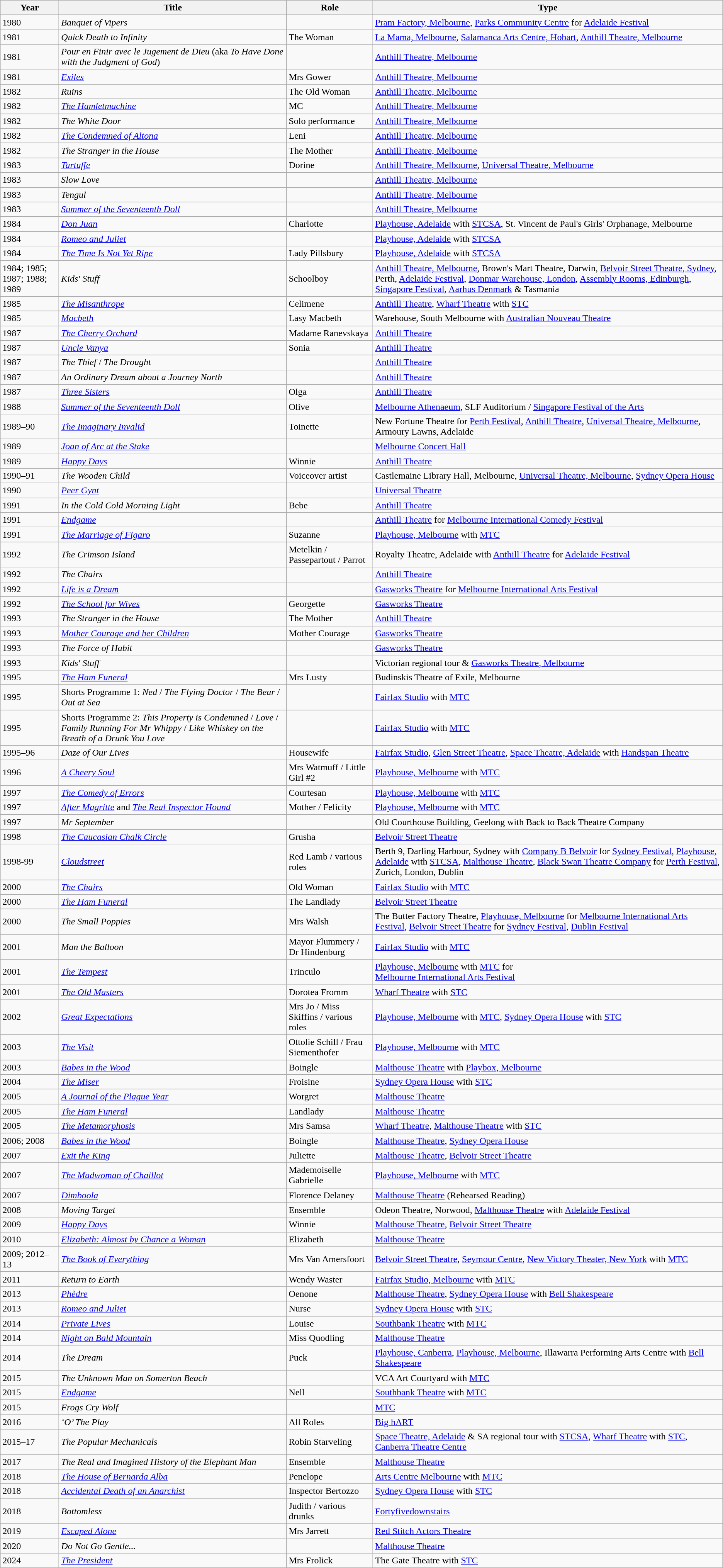<table class="wikitable">
<tr>
<th>Year</th>
<th>Title</th>
<th>Role</th>
<th>Type</th>
</tr>
<tr>
<td>1980</td>
<td><em>Banquet of Vipers</em></td>
<td></td>
<td><a href='#'>Pram Factory, Melbourne</a>, <a href='#'>Parks Community Centre</a> for <a href='#'>Adelaide Festival</a></td>
</tr>
<tr>
<td>1981</td>
<td><em>Quick Death to Infinity</em></td>
<td>The Woman</td>
<td><a href='#'>La Mama, Melbourne</a>, <a href='#'>Salamanca Arts Centre, Hobart</a>, <a href='#'>Anthill Theatre, Melbourne</a></td>
</tr>
<tr>
<td>1981</td>
<td><em>Pour en Finir avec le Jugement de Dieu</em> (aka <em>To Have Done with the Judgment of God</em>)</td>
<td></td>
<td><a href='#'>Anthill Theatre, Melbourne</a></td>
</tr>
<tr>
<td>1981</td>
<td><em><a href='#'>Exiles</a></em></td>
<td>Mrs Gower</td>
<td><a href='#'>Anthill Theatre, Melbourne</a></td>
</tr>
<tr>
<td>1982</td>
<td><em>Ruins</em></td>
<td>The Old Woman</td>
<td><a href='#'>Anthill Theatre, Melbourne</a></td>
</tr>
<tr>
<td>1982</td>
<td><em><a href='#'>The Hamletmachine</a></em></td>
<td>MC</td>
<td><a href='#'>Anthill Theatre, Melbourne</a></td>
</tr>
<tr>
<td>1982</td>
<td><em>The White Door</em></td>
<td>Solo performance</td>
<td><a href='#'>Anthill Theatre, Melbourne</a></td>
</tr>
<tr>
<td>1982</td>
<td><em><a href='#'>The Condemned of Altona</a></em></td>
<td>Leni</td>
<td><a href='#'>Anthill Theatre, Melbourne</a></td>
</tr>
<tr>
<td>1982</td>
<td><em>The Stranger in the House</em></td>
<td>The Mother</td>
<td><a href='#'>Anthill Theatre, Melbourne</a></td>
</tr>
<tr>
<td>1983</td>
<td><em><a href='#'>Tartuffe</a></em></td>
<td>Dorine</td>
<td><a href='#'>Anthill Theatre, Melbourne</a>, <a href='#'>Universal Theatre, Melbourne</a></td>
</tr>
<tr>
<td>1983</td>
<td><em>Slow Love</em></td>
<td></td>
<td><a href='#'>Anthill Theatre, Melbourne</a></td>
</tr>
<tr>
<td>1983</td>
<td><em>Tengul</em></td>
<td></td>
<td><a href='#'>Anthill Theatre, Melbourne</a></td>
</tr>
<tr>
<td>1983</td>
<td><em><a href='#'>Summer of the Seventeenth Doll</a></em></td>
<td></td>
<td><a href='#'>Anthill Theatre, Melbourne</a></td>
</tr>
<tr>
<td>1984</td>
<td><em><a href='#'>Don Juan</a></em></td>
<td>Charlotte</td>
<td><a href='#'>Playhouse, Adelaide</a> with <a href='#'>STCSA</a>, St. Vincent de Paul's Girls' Orphanage, Melbourne</td>
</tr>
<tr>
<td>1984</td>
<td><em><a href='#'>Romeo and Juliet</a></em></td>
<td></td>
<td><a href='#'>Playhouse, Adelaide</a> with <a href='#'>STCSA</a></td>
</tr>
<tr>
<td>1984</td>
<td><em><a href='#'>The Time Is Not Yet Ripe</a></em></td>
<td>Lady Pillsbury</td>
<td><a href='#'>Playhouse, Adelaide</a> with <a href='#'>STCSA</a></td>
</tr>
<tr>
<td>1984; 1985; 1987; 1988; 1989</td>
<td><em>Kids' Stuff</em></td>
<td>Schoolboy</td>
<td><a href='#'>Anthill Theatre, Melbourne</a>, Brown's Mart Theatre, Darwin, <a href='#'>Belvoir Street Theatre, Sydney</a>, Perth, <a href='#'>Adelaide Festival</a>, <a href='#'>Donmar Warehouse, London</a>, <a href='#'>Assembly Rooms, Edinburgh</a>, <a href='#'>Singapore Festival</a>, <a href='#'>Aarhus Denmark</a> & Tasmania</td>
</tr>
<tr>
<td>1985</td>
<td><em><a href='#'>The Misanthrope</a></em></td>
<td>Celimene</td>
<td><a href='#'>Anthill Theatre</a>, <a href='#'>Wharf Theatre</a> with <a href='#'>STC</a></td>
</tr>
<tr>
<td>1985</td>
<td><em><a href='#'>Macbeth</a></em></td>
<td>Lasy Macbeth</td>
<td>Warehouse, South Melbourne with <a href='#'>Australian Nouveau Theatre</a></td>
</tr>
<tr>
<td>1987</td>
<td><em><a href='#'>The Cherry Orchard</a></em></td>
<td>Madame Ranevskaya</td>
<td><a href='#'>Anthill Theatre</a></td>
</tr>
<tr>
<td>1987</td>
<td><em><a href='#'>Uncle Vanya</a></em></td>
<td>Sonia</td>
<td><a href='#'>Anthill Theatre</a></td>
</tr>
<tr>
<td>1987</td>
<td><em>The Thief</em> / <em>The Drought</em></td>
<td></td>
<td><a href='#'>Anthill Theatre</a></td>
</tr>
<tr>
<td>1987</td>
<td><em>An Ordinary Dream about a Journey North</em></td>
<td></td>
<td><a href='#'>Anthill Theatre</a></td>
</tr>
<tr>
<td>1987</td>
<td><em><a href='#'>Three Sisters</a></em></td>
<td>Olga</td>
<td><a href='#'>Anthill Theatre</a></td>
</tr>
<tr>
<td>1988</td>
<td><em><a href='#'>Summer of the Seventeenth Doll</a></em></td>
<td>Olive</td>
<td><a href='#'>Melbourne Athenaeum</a>, SLF Auditorium / <a href='#'>Singapore Festival of the Arts</a></td>
</tr>
<tr>
<td>1989–90</td>
<td><em><a href='#'>The Imaginary Invalid</a></em></td>
<td>Toinette</td>
<td>New Fortune Theatre for <a href='#'>Perth Festival</a>, <a href='#'>Anthill Theatre</a>, <a href='#'>Universal Theatre, Melbourne</a>, Armoury Lawns, Adelaide</td>
</tr>
<tr>
<td>1989</td>
<td><em><a href='#'>Joan of Arc at the Stake</a></em></td>
<td></td>
<td><a href='#'>Melbourne Concert Hall</a></td>
</tr>
<tr>
<td>1989</td>
<td><em><a href='#'>Happy Days</a></em></td>
<td>Winnie</td>
<td><a href='#'>Anthill Theatre</a></td>
</tr>
<tr>
<td>1990–91</td>
<td><em>The Wooden Child</em></td>
<td>Voiceover artist</td>
<td>Castlemaine Library Hall, Melbourne, <a href='#'>Universal Theatre, Melbourne</a>, <a href='#'>Sydney Opera House</a></td>
</tr>
<tr>
<td>1990</td>
<td><em><a href='#'>Peer Gynt</a></em></td>
<td></td>
<td><a href='#'>Universal Theatre</a></td>
</tr>
<tr>
<td>1991</td>
<td><em>In the Cold Cold Morning Light</em></td>
<td>Bebe</td>
<td><a href='#'>Anthill Theatre</a></td>
</tr>
<tr>
<td>1991</td>
<td><em><a href='#'>Endgame</a></em></td>
<td></td>
<td><a href='#'>Anthill Theatre</a> for <a href='#'>Melbourne International Comedy Festival</a></td>
</tr>
<tr>
<td>1991</td>
<td><em><a href='#'>The Marriage of Figaro</a></em></td>
<td>Suzanne</td>
<td><a href='#'>Playhouse, Melbourne</a> with <a href='#'>MTC</a></td>
</tr>
<tr>
<td>1992</td>
<td><em>The Crimson Island</em></td>
<td>Metelkin / Passepartout / Parrot</td>
<td>Royalty Theatre, Adelaide with <a href='#'>Anthill Theatre</a> for <a href='#'>Adelaide Festival</a></td>
</tr>
<tr>
<td>1992</td>
<td><em>The Chairs</em></td>
<td></td>
<td><a href='#'>Anthill Theatre</a></td>
</tr>
<tr>
<td>1992</td>
<td><em><a href='#'>Life is a Dream</a></em></td>
<td></td>
<td><a href='#'>Gasworks Theatre</a> for <a href='#'>Melbourne International Arts Festival</a></td>
</tr>
<tr>
<td>1992</td>
<td><em><a href='#'>The School for Wives</a></em></td>
<td>Georgette</td>
<td><a href='#'>Gasworks Theatre</a></td>
</tr>
<tr>
<td>1993</td>
<td><em>The Stranger in the House</em></td>
<td>The Mother</td>
<td><a href='#'>Anthill Theatre</a></td>
</tr>
<tr>
<td>1993</td>
<td><em><a href='#'>Mother Courage and her Children</a></em></td>
<td>Mother Courage</td>
<td><a href='#'>Gasworks Theatre</a></td>
</tr>
<tr>
<td>1993</td>
<td><em>The Force of Habit</em></td>
<td></td>
<td><a href='#'>Gasworks Theatre</a></td>
</tr>
<tr>
<td>1993</td>
<td><em>Kids' Stuff</em></td>
<td></td>
<td>Victorian regional tour & <a href='#'>Gasworks Theatre, Melbourne</a></td>
</tr>
<tr>
<td>1995</td>
<td><em><a href='#'>The Ham Funeral</a></em></td>
<td>Mrs Lusty</td>
<td>Budinskis Theatre of Exile, Melbourne</td>
</tr>
<tr>
<td>1995</td>
<td>Shorts Programme 1: <em>Ned</em> / <em>The Flying Doctor</em> / <em>The Bear</em> / <em>Out at Sea</em></td>
<td></td>
<td><a href='#'>Fairfax Studio</a> with <a href='#'>MTC</a></td>
</tr>
<tr>
<td>1995</td>
<td>Shorts Programme 2: <em>This Property is Condemned</em> / <em>Love</em> / <em>Family Running For Mr Whippy</em> / <em>Like Whiskey on the Breath of a Drunk You Love</em></td>
<td></td>
<td><a href='#'>Fairfax Studio</a> with <a href='#'>MTC</a></td>
</tr>
<tr>
<td>1995–96</td>
<td><em>Daze of Our Lives</em></td>
<td>Housewife</td>
<td><a href='#'>Fairfax Studio</a>, <a href='#'>Glen Street Theatre</a>, <a href='#'>Space Theatre, Adelaide</a> with <a href='#'>Handspan Theatre</a></td>
</tr>
<tr>
<td>1996</td>
<td><em><a href='#'>A Cheery Soul</a></em></td>
<td>Mrs Watmuff / Little Girl #2</td>
<td><a href='#'>Playhouse, Melbourne</a> with <a href='#'>MTC</a></td>
</tr>
<tr>
<td>1997</td>
<td><em><a href='#'>The Comedy of Errors</a></em></td>
<td>Courtesan</td>
<td><a href='#'>Playhouse, Melbourne</a> with <a href='#'>MTC</a></td>
</tr>
<tr>
<td>1997</td>
<td><em><a href='#'>After Magritte</a></em> and <em><a href='#'>The Real Inspector Hound</a></em></td>
<td>Mother / Felicity</td>
<td><a href='#'>Playhouse, Melbourne</a> with <a href='#'>MTC</a></td>
</tr>
<tr>
<td>1997</td>
<td><em>Mr September</em></td>
<td></td>
<td>Old Courthouse Building, Geelong with Back to Back Theatre Company</td>
</tr>
<tr>
<td>1998</td>
<td><em><a href='#'>The Caucasian Chalk Circle</a></em></td>
<td>Grusha</td>
<td><a href='#'>Belvoir Street Theatre</a></td>
</tr>
<tr>
<td>1998-99</td>
<td><em><a href='#'>Cloudstreet</a></em></td>
<td>Red Lamb / various roles</td>
<td>Berth 9, Darling Harbour, Sydney with <a href='#'>Company B Belvoir</a> for <a href='#'>Sydney Festival</a>, <a href='#'>Playhouse, Adelaide</a> with <a href='#'>STCSA</a>, <a href='#'>Malthouse Theatre</a>, <a href='#'>Black Swan Theatre Company</a> for <a href='#'>Perth Festival</a>, Zurich, London, Dublin</td>
</tr>
<tr>
<td>2000</td>
<td><em><a href='#'>The Chairs</a></em></td>
<td>Old Woman</td>
<td><a href='#'>Fairfax Studio</a> with <a href='#'>MTC</a></td>
</tr>
<tr>
<td>2000</td>
<td><em><a href='#'>The Ham Funeral</a></em></td>
<td>The Landlady</td>
<td><a href='#'>Belvoir Street Theatre</a></td>
</tr>
<tr>
<td>2000</td>
<td><em>The Small Poppies</em></td>
<td>Mrs Walsh</td>
<td>The Butter Factory Theatre, <a href='#'>Playhouse, Melbourne</a> for <a href='#'>Melbourne International Arts Festival</a>, <a href='#'>Belvoir Street Theatre</a> for <a href='#'>Sydney Festival</a>, <a href='#'>Dublin Festival</a></td>
</tr>
<tr>
<td>2001</td>
<td><em>Man the Balloon</em></td>
<td>Mayor Flummery / Dr Hindenburg</td>
<td><a href='#'>Fairfax Studio</a> with <a href='#'>MTC</a></td>
</tr>
<tr>
<td>2001</td>
<td><em><a href='#'>The Tempest</a></em></td>
<td>Trinculo</td>
<td><a href='#'>Playhouse, Melbourne</a> with <a href='#'>MTC</a> for<br><a href='#'>Melbourne International Arts Festival</a></td>
</tr>
<tr>
<td>2001</td>
<td><em><a href='#'>The Old Masters</a></em></td>
<td>Dorotea Fromm</td>
<td><a href='#'>Wharf Theatre</a> with <a href='#'>STC</a></td>
</tr>
<tr>
<td>2002</td>
<td><em><a href='#'>Great Expectations</a></em></td>
<td>Mrs Jo / Miss Skiffins / various roles</td>
<td><a href='#'>Playhouse, Melbourne</a> with <a href='#'>MTC</a>, <a href='#'>Sydney Opera House</a> with <a href='#'>STC</a></td>
</tr>
<tr>
<td>2003</td>
<td><em><a href='#'>The Visit</a></em></td>
<td>Ottolie Schill / Frau Siementhofer</td>
<td><a href='#'>Playhouse, Melbourne</a> with <a href='#'>MTC</a></td>
</tr>
<tr>
<td>2003</td>
<td><em><a href='#'>Babes in the Wood</a></em></td>
<td>Boingle</td>
<td><a href='#'>Malthouse Theatre</a> with <a href='#'>Playbox, Melbourne</a></td>
</tr>
<tr>
<td>2004</td>
<td><em><a href='#'>The Miser</a></em></td>
<td>Froisine</td>
<td><a href='#'>Sydney Opera House</a> with <a href='#'>STC</a></td>
</tr>
<tr>
<td>2005</td>
<td><em><a href='#'>A Journal of the Plague Year</a></em></td>
<td>Worgret</td>
<td><a href='#'>Malthouse Theatre</a></td>
</tr>
<tr>
<td>2005</td>
<td><em><a href='#'>The Ham Funeral</a></em></td>
<td>Landlady</td>
<td><a href='#'>Malthouse Theatre</a></td>
</tr>
<tr>
<td>2005</td>
<td><em><a href='#'>The Metamorphosis</a></em></td>
<td>Mrs Samsa</td>
<td><a href='#'>Wharf Theatre</a>, <a href='#'>Malthouse Theatre</a> with <a href='#'>STC</a></td>
</tr>
<tr>
<td>2006; 2008</td>
<td><em><a href='#'>Babes in the Wood</a></em></td>
<td>Boingle</td>
<td><a href='#'>Malthouse Theatre</a>, <a href='#'>Sydney Opera House</a></td>
</tr>
<tr>
<td>2007</td>
<td><em><a href='#'>Exit the King</a></em></td>
<td>Juliette</td>
<td><a href='#'>Malthouse Theatre</a>, <a href='#'>Belvoir Street Theatre</a></td>
</tr>
<tr>
<td>2007</td>
<td><em><a href='#'>The Madwoman of Chaillot</a></em></td>
<td>Mademoiselle Gabrielle</td>
<td><a href='#'>Playhouse, Melbourne</a> with <a href='#'>MTC</a></td>
</tr>
<tr>
<td>2007</td>
<td><em><a href='#'>Dimboola</a></em></td>
<td>Florence Delaney</td>
<td><a href='#'>Malthouse Theatre</a> (Rehearsed Reading)</td>
</tr>
<tr>
<td>2008</td>
<td><em>Moving Target</em></td>
<td>Ensemble</td>
<td>Odeon Theatre, Norwood, <a href='#'>Malthouse Theatre</a> with <a href='#'>Adelaide Festival</a></td>
</tr>
<tr>
<td>2009</td>
<td><em><a href='#'>Happy Days</a></em></td>
<td>Winnie</td>
<td><a href='#'>Malthouse Theatre</a>, <a href='#'>Belvoir Street Theatre</a></td>
</tr>
<tr>
<td>2010</td>
<td><em><a href='#'>Elizabeth: Almost by Chance a Woman</a></em></td>
<td>Elizabeth</td>
<td><a href='#'>Malthouse Theatre</a></td>
</tr>
<tr>
<td>2009; 2012–13</td>
<td><em><a href='#'>The Book of Everything</a></em></td>
<td>Mrs Van Amersfoort</td>
<td><a href='#'>Belvoir Street Theatre</a>, <a href='#'>Seymour Centre</a>, <a href='#'>New Victory Theater, New York</a> with <a href='#'>MTC</a></td>
</tr>
<tr>
<td>2011</td>
<td><em>Return to Earth</em></td>
<td>Wendy Waster</td>
<td><a href='#'>Fairfax Studio, Melbourne</a> with <a href='#'>MTC</a></td>
</tr>
<tr>
<td>2013</td>
<td><em><a href='#'>Phèdre</a></em></td>
<td>Oenone</td>
<td><a href='#'>Malthouse Theatre</a>, <a href='#'>Sydney Opera House</a> with <a href='#'>Bell Shakespeare</a></td>
</tr>
<tr>
<td>2013</td>
<td><em><a href='#'>Romeo and Juliet</a></em></td>
<td>Nurse</td>
<td><a href='#'>Sydney Opera House</a> with <a href='#'>STC</a></td>
</tr>
<tr>
<td>2014</td>
<td><em><a href='#'>Private Lives</a></em></td>
<td>Louise</td>
<td><a href='#'>Southbank Theatre</a> with <a href='#'>MTC</a></td>
</tr>
<tr>
<td>2014</td>
<td><em><a href='#'>Night on Bald Mountain</a></em></td>
<td>Miss Quodling</td>
<td><a href='#'>Malthouse Theatre</a></td>
</tr>
<tr>
<td>2014</td>
<td><em>The Dream</em></td>
<td>Puck</td>
<td><a href='#'>Playhouse, Canberra</a>, <a href='#'>Playhouse, Melbourne</a>, Illawarra Performing Arts Centre with <a href='#'>Bell Shakespeare</a></td>
</tr>
<tr>
<td>2015</td>
<td><em>The Unknown Man on Somerton Beach</em></td>
<td></td>
<td>VCA Art Courtyard with <a href='#'>MTC</a></td>
</tr>
<tr>
<td>2015</td>
<td><em><a href='#'>Endgame</a></em></td>
<td>Nell</td>
<td><a href='#'>Southbank Theatre</a> with <a href='#'>MTC</a></td>
</tr>
<tr>
<td>2015</td>
<td><em>Frogs Cry Wolf</em></td>
<td></td>
<td><a href='#'>MTC</a></td>
</tr>
<tr>
<td>2016</td>
<td><em>‘O’ The Play</em></td>
<td>All Roles</td>
<td><a href='#'>Big hART</a></td>
</tr>
<tr>
<td>2015–17</td>
<td><em>The Popular Mechanicals</em></td>
<td>Robin Starveling</td>
<td><a href='#'>Space Theatre, Adelaide</a> & SA regional tour with <a href='#'>STCSA</a>, <a href='#'>Wharf Theatre</a> with <a href='#'>STC</a>, <a href='#'>Canberra Theatre Centre</a></td>
</tr>
<tr>
<td>2017</td>
<td><em>The Real and Imagined History of the Elephant Man</em></td>
<td>Ensemble</td>
<td><a href='#'>Malthouse Theatre</a></td>
</tr>
<tr>
<td>2018</td>
<td><em><a href='#'>The House of Bernarda Alba</a></em></td>
<td>Penelope</td>
<td><a href='#'>Arts Centre Melbourne</a> with <a href='#'>MTC</a></td>
</tr>
<tr>
<td>2018</td>
<td><em><a href='#'>Accidental Death of an Anarchist</a></em></td>
<td>Inspector Bertozzo</td>
<td><a href='#'>Sydney Opera House</a> with <a href='#'>STC</a></td>
</tr>
<tr>
<td>2018</td>
<td><em>Bottomless</em></td>
<td>Judith / various drunks</td>
<td><a href='#'>Fortyfivedownstairs</a></td>
</tr>
<tr>
<td>2019</td>
<td><em><a href='#'>Escaped Alone</a></em></td>
<td>Mrs Jarrett</td>
<td><a href='#'>Red Stitch Actors Theatre</a></td>
</tr>
<tr>
<td>2020</td>
<td><em>Do Not Go Gentle...</em></td>
<td></td>
<td><a href='#'>Malthouse Theatre</a></td>
</tr>
<tr>
<td>2024</td>
<td><em><a href='#'>The President</a></em></td>
<td>Mrs Frolick</td>
<td>The Gate Theatre with <a href='#'>STC</a></td>
</tr>
</table>
